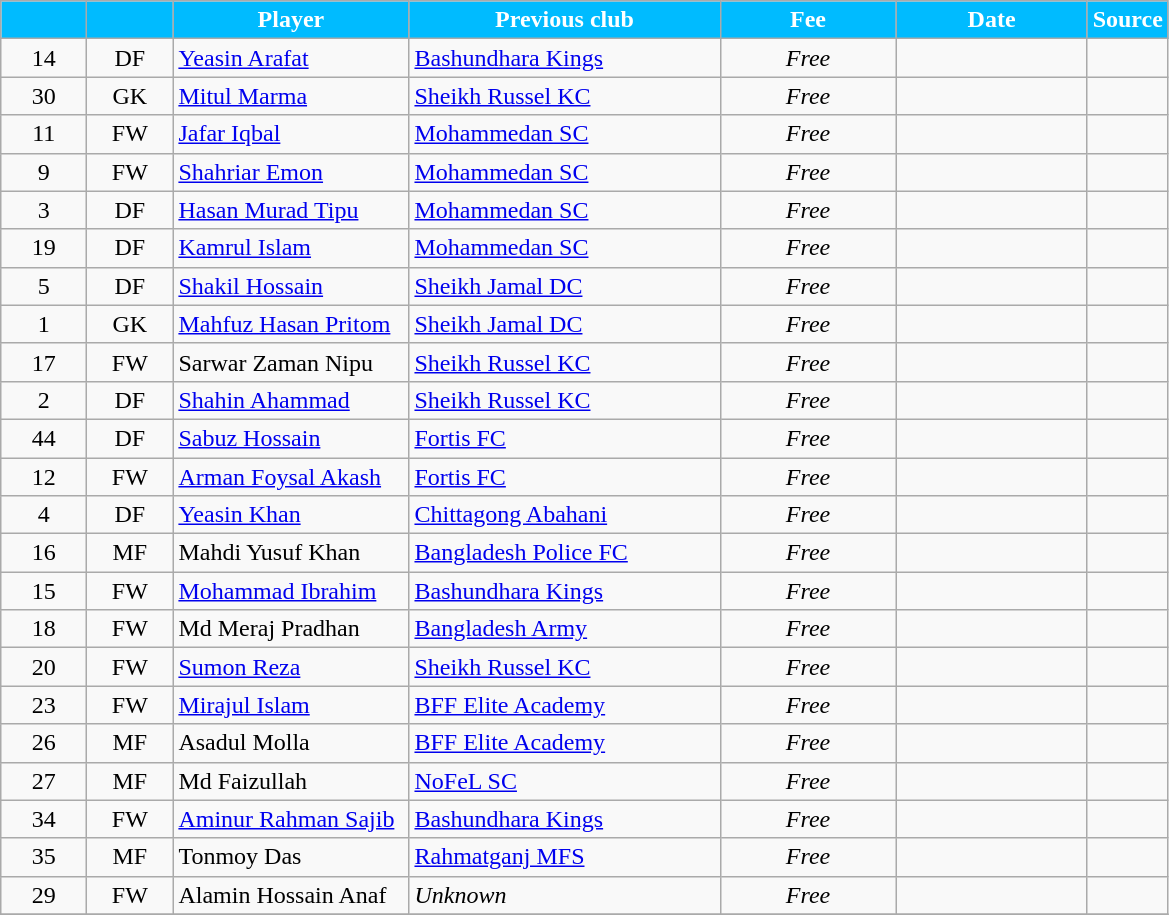<table class="wikitable plainrowheaders sortable" style="text-align:center">
<tr>
<th style="background:#00bbff; color:white; width:50px;"></th>
<th style="background:#00bbff; color:white; width:50px;"></th>
<th style="background:#00bbff; color:white; width:150px;">Player</th>
<th style="background:#00bbff; color:white; width:200px;">Previous club</th>
<th style="background:#00bbff; color:white; width:110px;">Fee</th>
<th style="background:#00bbff; color:white; width:120px;">Date</th>
<th style="background:#00bbff; color:white; width:25px;">Source</th>
</tr>
<tr>
<td>14</td>
<td>DF</td>
<td align="left"><a href='#'>Yeasin Arafat</a></td>
<td align="left"><a href='#'>Bashundhara Kings</a></td>
<td><em>Free</em></td>
<td></td>
<td></td>
</tr>
<tr>
<td>30</td>
<td>GK</td>
<td align="left"><a href='#'>Mitul Marma</a></td>
<td align="left"><a href='#'>Sheikh Russel KC</a></td>
<td><em>Free</em></td>
<td></td>
<td></td>
</tr>
<tr>
<td>11</td>
<td>FW</td>
<td align="left"><a href='#'>Jafar Iqbal</a></td>
<td align="left"><a href='#'>Mohammedan SC</a></td>
<td><em>Free</em></td>
<td></td>
<td></td>
</tr>
<tr>
<td>9</td>
<td>FW</td>
<td align="left"><a href='#'>Shahriar Emon</a></td>
<td align="left"><a href='#'>Mohammedan SC</a></td>
<td><em>Free</em></td>
<td></td>
<td></td>
</tr>
<tr>
<td>3</td>
<td>DF</td>
<td align="left"><a href='#'>Hasan Murad Tipu</a></td>
<td align="left"><a href='#'>Mohammedan SC</a></td>
<td><em>Free</em></td>
<td></td>
<td></td>
</tr>
<tr>
<td>19</td>
<td>DF</td>
<td align="left"><a href='#'>Kamrul Islam</a></td>
<td align="left"><a href='#'>Mohammedan SC</a></td>
<td><em>Free</em></td>
<td></td>
<td></td>
</tr>
<tr>
<td>5</td>
<td>DF</td>
<td align="left"><a href='#'>Shakil Hossain</a></td>
<td align="left"><a href='#'>Sheikh Jamal DC</a></td>
<td><em>Free</em></td>
<td></td>
<td></td>
</tr>
<tr>
<td>1</td>
<td>GK</td>
<td align="left"><a href='#'>Mahfuz Hasan Pritom</a></td>
<td align="left"><a href='#'>Sheikh Jamal DC</a></td>
<td><em>Free</em></td>
<td></td>
<td></td>
</tr>
<tr>
<td>17</td>
<td>FW</td>
<td align="left">Sarwar Zaman Nipu</td>
<td align="left"><a href='#'>Sheikh Russel KC</a></td>
<td><em>Free</em></td>
<td></td>
<td></td>
</tr>
<tr>
<td>2</td>
<td>DF</td>
<td align="left"><a href='#'>Shahin Ahammad</a></td>
<td align="left"><a href='#'>Sheikh Russel KC</a></td>
<td><em>Free</em></td>
<td></td>
<td></td>
</tr>
<tr>
<td>44</td>
<td>DF</td>
<td align="left"><a href='#'>Sabuz Hossain</a></td>
<td align="left"><a href='#'>Fortis FC</a></td>
<td><em>Free</em></td>
<td></td>
<td></td>
</tr>
<tr>
<td>12</td>
<td>FW</td>
<td align="left"><a href='#'>Arman Foysal Akash</a></td>
<td align="left"><a href='#'>Fortis FC</a></td>
<td><em>Free</em></td>
<td></td>
<td></td>
</tr>
<tr>
<td>4</td>
<td>DF</td>
<td align="left"><a href='#'>Yeasin Khan</a></td>
<td align="left"><a href='#'>Chittagong Abahani</a></td>
<td><em>Free</em></td>
<td></td>
<td></td>
</tr>
<tr>
<td>16</td>
<td>MF</td>
<td align="left">Mahdi Yusuf Khan</td>
<td align="left"><a href='#'>Bangladesh Police FC</a></td>
<td><em>Free</em></td>
<td></td>
<td></td>
</tr>
<tr>
<td>15</td>
<td>FW</td>
<td align="left"><a href='#'>Mohammad Ibrahim</a></td>
<td align="left"><a href='#'>Bashundhara Kings</a></td>
<td><em>Free</em></td>
<td></td>
<td></td>
</tr>
<tr>
<td>18</td>
<td>FW</td>
<td align="left">Md Meraj Pradhan</td>
<td align="left"><a href='#'>Bangladesh Army</a></td>
<td><em>Free</em></td>
<td></td>
<td></td>
</tr>
<tr>
<td>20</td>
<td>FW</td>
<td align="left"><a href='#'>Sumon Reza</a></td>
<td align="left"><a href='#'>Sheikh Russel KC</a></td>
<td><em>Free</em></td>
<td></td>
<td></td>
</tr>
<tr>
<td>23</td>
<td>FW</td>
<td align="left"><a href='#'>Mirajul Islam</a></td>
<td align="left"><a href='#'>BFF Elite Academy</a></td>
<td><em>Free</em></td>
<td></td>
<td></td>
</tr>
<tr>
<td>26</td>
<td>MF</td>
<td align="left">Asadul Molla</td>
<td align="left"><a href='#'>BFF Elite Academy</a></td>
<td><em>Free</em></td>
<td></td>
<td></td>
</tr>
<tr>
<td>27</td>
<td>MF</td>
<td align="left">Md Faizullah</td>
<td align="left"><a href='#'>NoFeL SC</a></td>
<td><em>Free</em></td>
<td></td>
<td></td>
</tr>
<tr>
<td>34</td>
<td>FW</td>
<td align="left"><a href='#'>Aminur Rahman Sajib</a></td>
<td align="left"><a href='#'>Bashundhara Kings</a></td>
<td><em>Free</em></td>
<td></td>
<td></td>
</tr>
<tr>
<td>35</td>
<td>MF</td>
<td align="left">Tonmoy Das</td>
<td align="left"><a href='#'>Rahmatganj MFS</a></td>
<td><em>Free</em></td>
<td></td>
<td></td>
</tr>
<tr>
<td>29</td>
<td>FW</td>
<td align="left">Alamin Hossain Anaf</td>
<td align="left"><em>Unknown</em></td>
<td><em>Free</em></td>
<td></td>
<td></td>
</tr>
<tr>
</tr>
</table>
